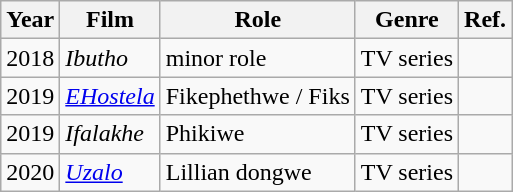<table class="wikitable">
<tr>
<th>Year</th>
<th>Film</th>
<th>Role</th>
<th>Genre</th>
<th>Ref.</th>
</tr>
<tr>
<td>2018</td>
<td><em>Ibutho</em></td>
<td>minor role</td>
<td>TV series</td>
<td></td>
</tr>
<tr>
<td>2019</td>
<td><em><a href='#'>EHostela</a></em></td>
<td>Fikephethwe / Fiks</td>
<td>TV series</td>
<td></td>
</tr>
<tr>
<td>2019</td>
<td><em>Ifalakhe</em></td>
<td>Phikiwe</td>
<td>TV series</td>
<td></td>
</tr>
<tr>
<td>2020</td>
<td><em><a href='#'>Uzalo</a></em></td>
<td>Lillian dongwe</td>
<td>TV series</td>
<td></td>
</tr>
</table>
